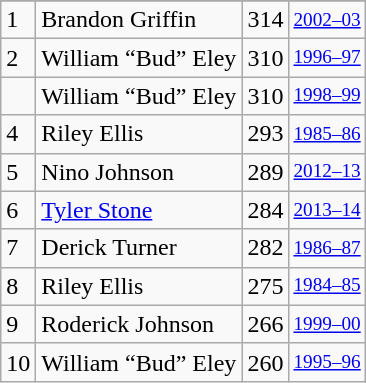<table class="wikitable">
<tr>
</tr>
<tr>
<td>1</td>
<td>Brandon Griffin</td>
<td>314</td>
<td style="font-size:80%;"><a href='#'>2002–03</a></td>
</tr>
<tr>
<td>2</td>
<td>William “Bud” Eley</td>
<td>310</td>
<td style="font-size:80%;"><a href='#'>1996–97</a></td>
</tr>
<tr>
<td></td>
<td>William “Bud” Eley</td>
<td>310</td>
<td style="font-size:80%;"><a href='#'>1998–99</a></td>
</tr>
<tr>
<td>4</td>
<td>Riley Ellis</td>
<td>293</td>
<td style="font-size:80%;"><a href='#'>1985–86</a></td>
</tr>
<tr>
<td>5</td>
<td>Nino Johnson</td>
<td>289</td>
<td style="font-size:80%;"><a href='#'>2012–13</a></td>
</tr>
<tr>
<td>6</td>
<td><a href='#'>Tyler Stone</a></td>
<td>284</td>
<td style="font-size:80%;"><a href='#'>2013–14</a></td>
</tr>
<tr>
<td>7</td>
<td>Derick Turner</td>
<td>282</td>
<td style="font-size:80%;"><a href='#'>1986–87</a></td>
</tr>
<tr>
<td>8</td>
<td>Riley Ellis</td>
<td>275</td>
<td style="font-size:80%;"><a href='#'>1984–85</a></td>
</tr>
<tr>
<td>9</td>
<td>Roderick Johnson</td>
<td>266</td>
<td style="font-size:80%;"><a href='#'>1999–00</a></td>
</tr>
<tr>
<td>10</td>
<td>William “Bud” Eley</td>
<td>260</td>
<td style="font-size:80%;"><a href='#'>1995–96</a></td>
</tr>
</table>
